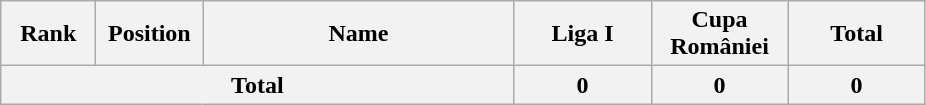<table class="wikitable" style="text-align:center;">
<tr>
<th style="width:56px;">Rank</th>
<th style="width:64px;">Position</th>
<th style="width:200px;">Name</th>
<th style="width:84px;">Liga I</th>
<th style="width:84px;">Cupa României</th>
<th style="width:84px;">Total</th>
</tr>
<tr>
<th colspan="3">Total</th>
<th>0</th>
<th>0</th>
<th>0</th>
</tr>
</table>
